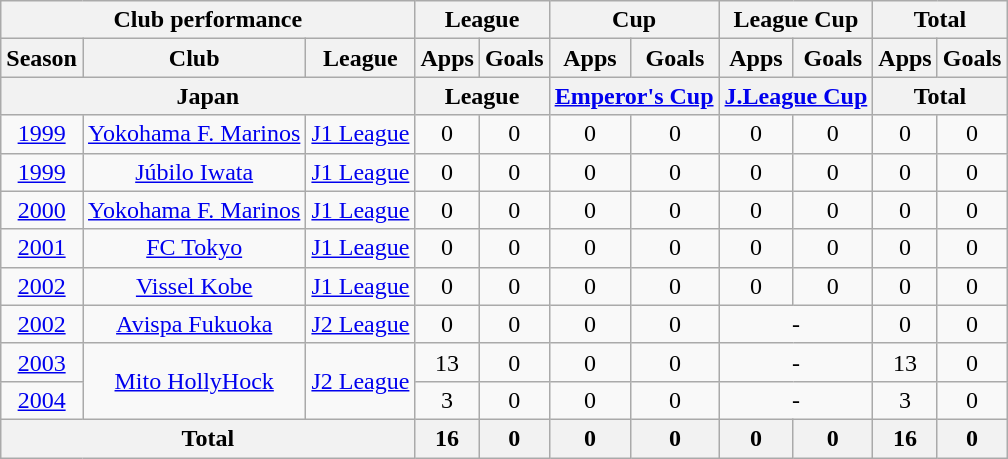<table class="wikitable" style="text-align:center;">
<tr>
<th colspan=3>Club performance</th>
<th colspan=2>League</th>
<th colspan=2>Cup</th>
<th colspan=2>League Cup</th>
<th colspan=2>Total</th>
</tr>
<tr>
<th>Season</th>
<th>Club</th>
<th>League</th>
<th>Apps</th>
<th>Goals</th>
<th>Apps</th>
<th>Goals</th>
<th>Apps</th>
<th>Goals</th>
<th>Apps</th>
<th>Goals</th>
</tr>
<tr>
<th colspan=3>Japan</th>
<th colspan=2>League</th>
<th colspan=2><a href='#'>Emperor's Cup</a></th>
<th colspan=2><a href='#'>J.League Cup</a></th>
<th colspan=2>Total</th>
</tr>
<tr>
<td><a href='#'>1999</a></td>
<td><a href='#'>Yokohama F. Marinos</a></td>
<td><a href='#'>J1 League</a></td>
<td>0</td>
<td>0</td>
<td>0</td>
<td>0</td>
<td>0</td>
<td>0</td>
<td>0</td>
<td>0</td>
</tr>
<tr>
<td><a href='#'>1999</a></td>
<td><a href='#'>Júbilo Iwata</a></td>
<td><a href='#'>J1 League</a></td>
<td>0</td>
<td>0</td>
<td>0</td>
<td>0</td>
<td>0</td>
<td>0</td>
<td>0</td>
<td>0</td>
</tr>
<tr>
<td><a href='#'>2000</a></td>
<td><a href='#'>Yokohama F. Marinos</a></td>
<td><a href='#'>J1 League</a></td>
<td>0</td>
<td>0</td>
<td>0</td>
<td>0</td>
<td>0</td>
<td>0</td>
<td>0</td>
<td>0</td>
</tr>
<tr>
<td><a href='#'>2001</a></td>
<td><a href='#'>FC Tokyo</a></td>
<td><a href='#'>J1 League</a></td>
<td>0</td>
<td>0</td>
<td>0</td>
<td>0</td>
<td>0</td>
<td>0</td>
<td>0</td>
<td>0</td>
</tr>
<tr>
<td><a href='#'>2002</a></td>
<td><a href='#'>Vissel Kobe</a></td>
<td><a href='#'>J1 League</a></td>
<td>0</td>
<td>0</td>
<td>0</td>
<td>0</td>
<td>0</td>
<td>0</td>
<td>0</td>
<td>0</td>
</tr>
<tr>
<td><a href='#'>2002</a></td>
<td><a href='#'>Avispa Fukuoka</a></td>
<td><a href='#'>J2 League</a></td>
<td>0</td>
<td>0</td>
<td>0</td>
<td>0</td>
<td colspan="2">-</td>
<td>0</td>
<td>0</td>
</tr>
<tr>
<td><a href='#'>2003</a></td>
<td rowspan="2"><a href='#'>Mito HollyHock</a></td>
<td rowspan="2"><a href='#'>J2 League</a></td>
<td>13</td>
<td>0</td>
<td>0</td>
<td>0</td>
<td colspan="2">-</td>
<td>13</td>
<td>0</td>
</tr>
<tr>
<td><a href='#'>2004</a></td>
<td>3</td>
<td>0</td>
<td>0</td>
<td>0</td>
<td colspan="2">-</td>
<td>3</td>
<td>0</td>
</tr>
<tr>
<th colspan=3>Total</th>
<th>16</th>
<th>0</th>
<th>0</th>
<th>0</th>
<th>0</th>
<th>0</th>
<th>16</th>
<th>0</th>
</tr>
</table>
